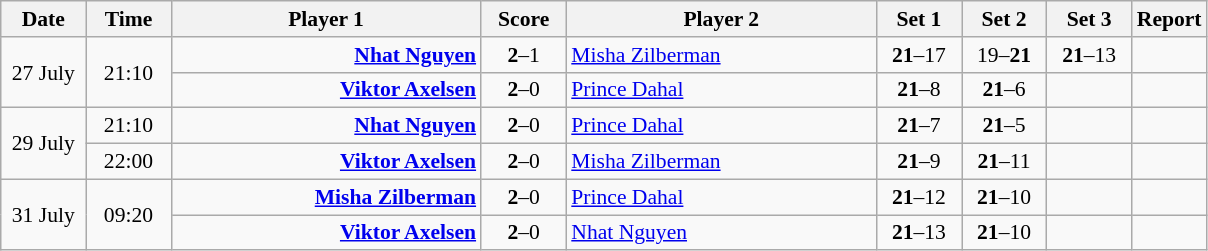<table class="wikitable" style="font-size:90%; text-align:center">
<tr>
<th width="50">Date</th>
<th width="50">Time</th>
<th width="200">Player 1</th>
<th width="50">Score</th>
<th width="200">Player 2</th>
<th width="50">Set 1</th>
<th width="50">Set 2</th>
<th width="50">Set 3</th>
<th>Report</th>
</tr>
<tr>
<td rowspan="2">27 July</td>
<td rowspan="2">21:10</td>
<td align="right"><strong><a href='#'>Nhat Nguyen</a> </strong></td>
<td><strong>2</strong>–1</td>
<td align="left"> <a href='#'>Misha Zilberman</a></td>
<td><strong>21</strong>–17</td>
<td>19–<strong>21</strong></td>
<td><strong>21</strong>–13</td>
<td></td>
</tr>
<tr>
<td align="right"><strong><a href='#'>Viktor Axelsen</a> </strong></td>
<td><strong>2</strong>–0</td>
<td align="left"> <a href='#'>Prince Dahal</a></td>
<td><strong>21</strong>–8</td>
<td><strong>21</strong>–6</td>
<td></td>
<td></td>
</tr>
<tr>
<td rowspan=2>29 July</td>
<td>21:10</td>
<td align="right"><strong><a href='#'>Nhat Nguyen</a> </strong></td>
<td><strong>2</strong>–0</td>
<td align="left"> <a href='#'>Prince Dahal</a></td>
<td><strong>21</strong>–7</td>
<td><strong>21</strong>–5</td>
<td></td>
<td></td>
</tr>
<tr>
<td>22:00</td>
<td align="right"><strong><a href='#'>Viktor Axelsen</a> </strong></td>
<td><strong>2</strong>–0</td>
<td align="left"> <a href='#'>Misha Zilberman</a></td>
<td><strong>21</strong>–9</td>
<td><strong>21</strong>–11</td>
<td></td>
<td></td>
</tr>
<tr>
<td rowspan="2">31 July</td>
<td rowspan="2">09:20</td>
<td align="right"><strong><a href='#'>Misha Zilberman</a> </strong></td>
<td><strong>2</strong>–0</td>
<td align="left"> <a href='#'>Prince Dahal</a></td>
<td><strong>21</strong>–12</td>
<td><strong>21</strong>–10</td>
<td></td>
<td></td>
</tr>
<tr>
<td align="right"><strong><a href='#'>Viktor Axelsen</a> </strong></td>
<td><strong>2</strong>–0</td>
<td align="left"> <a href='#'>Nhat Nguyen</a></td>
<td><strong>21</strong>–13</td>
<td><strong>21</strong>–10</td>
<td></td>
<td></td>
</tr>
</table>
